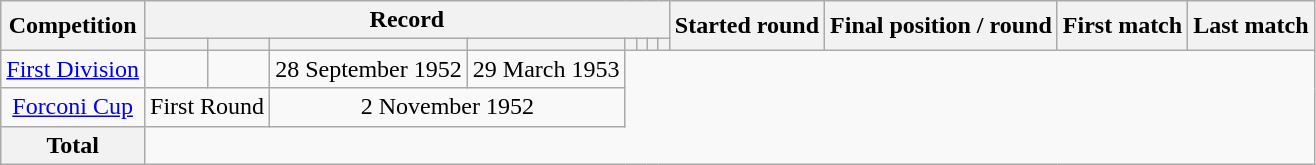<table class="wikitable" style="text-align: center">
<tr>
<th rowspan=2>Competition</th>
<th colspan=8>Record</th>
<th rowspan=2>Started round</th>
<th rowspan=2>Final position / round</th>
<th rowspan=2>First match</th>
<th rowspan=2>Last match</th>
</tr>
<tr>
<th></th>
<th></th>
<th></th>
<th></th>
<th></th>
<th></th>
<th></th>
<th></th>
</tr>
<tr>
<td><a href='#'>First Division</a><br></td>
<td></td>
<td></td>
<td>28 September 1952</td>
<td>29 March 1953</td>
</tr>
<tr>
<td><a href='#'>Forconi Cup</a><br></td>
<td colspan=2>First Round</td>
<td colspan=2>2 November 1952</td>
</tr>
<tr>
<th>Total<br></th>
</tr>
</table>
